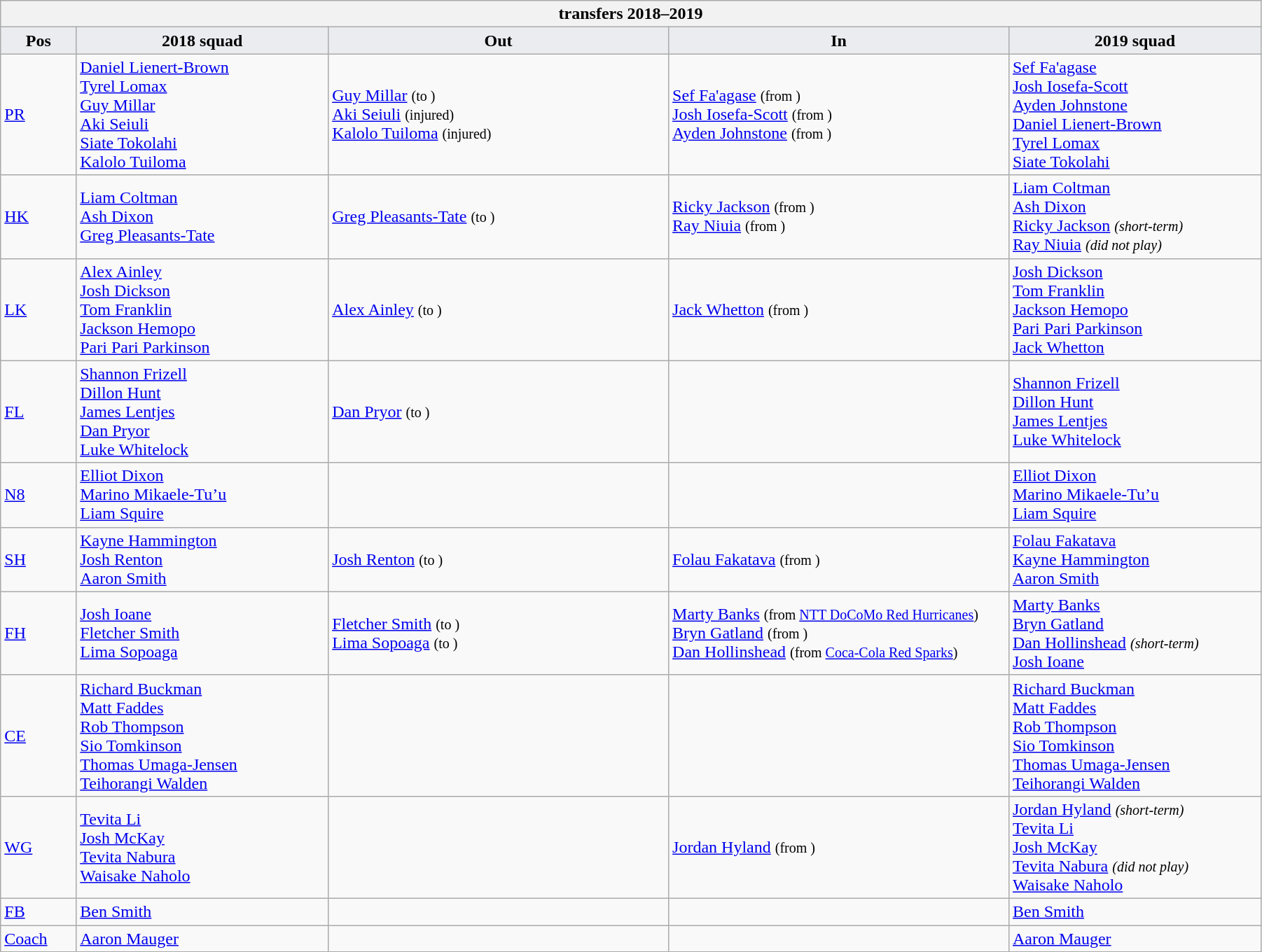<table class="wikitable" style="text-align: left; width:95%">
<tr>
<th colspan="100%"> transfers 2018–2019</th>
</tr>
<tr>
<th style="background:#ebecf0; width:6%;">Pos</th>
<th style="background:#ebecf0; width:20%;">2018 squad</th>
<th style="background:#ebecf0; width:27%;">Out</th>
<th style="background:#ebecf0; width:27%;">In</th>
<th style="background:#ebecf0; width:20%;">2019 squad</th>
</tr>
<tr>
<td><a href='#'>PR</a></td>
<td> <a href='#'>Daniel Lienert-Brown</a> <br> <a href='#'>Tyrel Lomax</a> <br> <a href='#'>Guy Millar</a> <br> <a href='#'>Aki Seiuli</a> <br> <a href='#'>Siate Tokolahi</a> <br> <a href='#'>Kalolo Tuiloma</a></td>
<td>  <a href='#'>Guy Millar</a> <small>(to )</small> <br>  <a href='#'>Aki Seiuli</a> <small>(injured)</small> <br>  <a href='#'>Kalolo Tuiloma</a> <small>(injured)</small></td>
<td>  <a href='#'>Sef Fa'agase</a> <small>(from )</small> <br>  <a href='#'>Josh Iosefa-Scott</a> <small>(from )</small> <br>  <a href='#'>Ayden Johnstone</a> <small>(from )</small></td>
<td> <a href='#'>Sef Fa'agase</a> <br> <a href='#'>Josh Iosefa-Scott</a> <br> <a href='#'>Ayden Johnstone</a> <br> <a href='#'>Daniel Lienert-Brown</a> <br> <a href='#'>Tyrel Lomax</a> <br> <a href='#'>Siate Tokolahi</a></td>
</tr>
<tr>
<td><a href='#'>HK</a></td>
<td> <a href='#'>Liam Coltman</a> <br> <a href='#'>Ash Dixon</a> <br> <a href='#'>Greg Pleasants-Tate</a></td>
<td>  <a href='#'>Greg Pleasants-Tate</a> <small>(to )</small></td>
<td>  <a href='#'>Ricky Jackson</a> <small>(from )</small> <br>  <a href='#'>Ray Niuia</a> <small>(from )</small></td>
<td> <a href='#'>Liam Coltman</a> <br> <a href='#'>Ash Dixon</a> <br> <a href='#'>Ricky Jackson</a> <small><em>(short-term)</em></small> <br> <a href='#'>Ray Niuia</a> <small><em>(did not play)</em></small></td>
</tr>
<tr>
<td><a href='#'>LK</a></td>
<td> <a href='#'>Alex Ainley</a> <br> <a href='#'>Josh Dickson</a> <br> <a href='#'>Tom Franklin</a> <br> <a href='#'>Jackson Hemopo</a> <br> <a href='#'>Pari Pari Parkinson</a></td>
<td>  <a href='#'>Alex Ainley</a> <small>(to )</small></td>
<td>  <a href='#'>Jack Whetton</a> <small>(from )</small></td>
<td> <a href='#'>Josh Dickson</a> <br> <a href='#'>Tom Franklin</a> <br> <a href='#'>Jackson Hemopo</a> <br> <a href='#'>Pari Pari Parkinson</a> <br> <a href='#'>Jack Whetton</a></td>
</tr>
<tr>
<td><a href='#'>FL</a></td>
<td> <a href='#'>Shannon Frizell</a> <br> <a href='#'>Dillon Hunt</a> <br> <a href='#'>James Lentjes</a> <br> <a href='#'>Dan Pryor</a> <br> <a href='#'>Luke Whitelock</a></td>
<td>  <a href='#'>Dan Pryor</a> <small>(to )</small></td>
<td></td>
<td> <a href='#'>Shannon Frizell</a> <br> <a href='#'>Dillon Hunt</a> <br> <a href='#'>James Lentjes</a> <br> <a href='#'>Luke Whitelock</a></td>
</tr>
<tr>
<td><a href='#'>N8</a></td>
<td> <a href='#'>Elliot Dixon</a> <br> <a href='#'>Marino Mikaele-Tu’u</a> <br> <a href='#'>Liam Squire</a></td>
<td></td>
<td></td>
<td> <a href='#'>Elliot Dixon</a> <br> <a href='#'>Marino Mikaele-Tu’u</a> <br> <a href='#'>Liam Squire</a></td>
</tr>
<tr>
<td><a href='#'>SH</a></td>
<td> <a href='#'>Kayne Hammington</a> <br> <a href='#'>Josh Renton</a> <br> <a href='#'>Aaron Smith</a></td>
<td>  <a href='#'>Josh Renton</a> <small>(to )</small></td>
<td>  <a href='#'>Folau Fakatava</a> <small>(from )</small></td>
<td> <a href='#'>Folau Fakatava</a> <br> <a href='#'>Kayne Hammington</a> <br> <a href='#'>Aaron Smith</a></td>
</tr>
<tr>
<td><a href='#'>FH</a></td>
<td> <a href='#'>Josh Ioane</a> <br> <a href='#'>Fletcher Smith</a> <br> <a href='#'>Lima Sopoaga</a></td>
<td>  <a href='#'>Fletcher Smith</a> <small>(to )</small> <br>  <a href='#'>Lima Sopoaga</a> <small>(to )</small></td>
<td>  <a href='#'>Marty Banks</a> <small>(from  <a href='#'>NTT DoCoMo Red Hurricanes</a>)</small> <br>  <a href='#'>Bryn Gatland</a> <small>(from )</small> <br>  <a href='#'>Dan Hollinshead</a> <small>(from  <a href='#'>Coca-Cola Red Sparks</a>)</small></td>
<td> <a href='#'>Marty Banks</a> <br> <a href='#'>Bryn Gatland</a> <br> <a href='#'>Dan Hollinshead</a> <small><em>(short-term)</em></small> <br> <a href='#'>Josh Ioane</a></td>
</tr>
<tr>
<td><a href='#'>CE</a></td>
<td> <a href='#'>Richard Buckman</a> <br> <a href='#'>Matt Faddes</a> <br> <a href='#'>Rob Thompson</a> <br> <a href='#'>Sio Tomkinson</a> <br> <a href='#'>Thomas Umaga-Jensen</a> <br> <a href='#'>Teihorangi Walden</a></td>
<td></td>
<td></td>
<td> <a href='#'>Richard Buckman</a> <br> <a href='#'>Matt Faddes</a> <br> <a href='#'>Rob Thompson</a> <br> <a href='#'>Sio Tomkinson</a> <br> <a href='#'>Thomas Umaga-Jensen</a> <br> <a href='#'>Teihorangi Walden</a></td>
</tr>
<tr>
<td><a href='#'>WG</a></td>
<td> <a href='#'>Tevita Li</a> <br> <a href='#'>Josh McKay</a> <br> <a href='#'>Tevita Nabura</a> <br> <a href='#'>Waisake Naholo</a></td>
<td></td>
<td>  <a href='#'>Jordan Hyland</a> <small>(from )</small></td>
<td> <a href='#'>Jordan Hyland</a> <small><em>(short-term)</em></small> <br> <a href='#'>Tevita Li</a> <br> <a href='#'>Josh McKay</a> <br> <a href='#'>Tevita Nabura</a> <small><em>(did not play)</em></small> <br> <a href='#'>Waisake Naholo</a></td>
</tr>
<tr>
<td><a href='#'>FB</a></td>
<td> <a href='#'>Ben Smith</a></td>
<td></td>
<td></td>
<td> <a href='#'>Ben Smith</a></td>
</tr>
<tr>
<td><a href='#'>Coach</a></td>
<td> <a href='#'>Aaron Mauger</a></td>
<td></td>
<td></td>
<td> <a href='#'>Aaron Mauger</a></td>
</tr>
</table>
